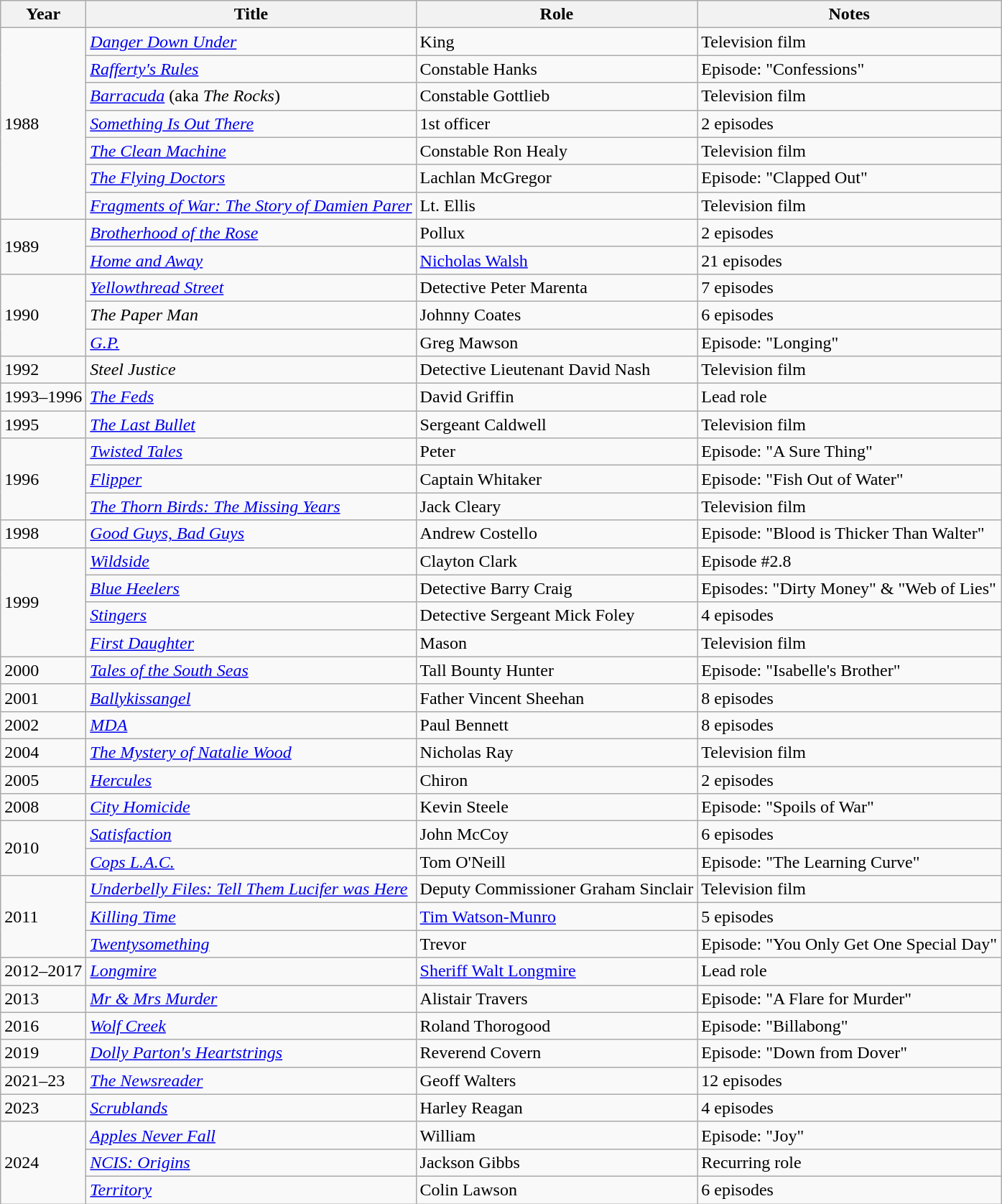<table class="wikitable sortable">
<tr>
<th>Year</th>
<th>Title</th>
<th>Role</th>
<th class="unsortable">Notes</th>
</tr>
<tr>
<td rowspan="7">1988</td>
<td><em><a href='#'>Danger Down Under</a></em></td>
<td>King</td>
<td>Television film</td>
</tr>
<tr>
<td><em><a href='#'>Rafferty's Rules</a></em></td>
<td>Constable Hanks</td>
<td>Episode: "Confessions"</td>
</tr>
<tr>
<td><em><a href='#'>Barracuda</a></em> (aka <em>The Rocks</em>)</td>
<td>Constable Gottlieb</td>
<td>Television film</td>
</tr>
<tr>
<td><em><a href='#'>Something Is Out There</a></em></td>
<td>1st officer</td>
<td>2 episodes</td>
</tr>
<tr>
<td><em><a href='#'>The Clean Machine</a></em></td>
<td>Constable Ron Healy</td>
<td>Television film</td>
</tr>
<tr>
<td><em><a href='#'>The Flying Doctors</a></em></td>
<td>Lachlan McGregor</td>
<td>Episode: "Clapped Out"</td>
</tr>
<tr>
<td><em><a href='#'>Fragments of War: The Story of Damien Parer</a></em></td>
<td>Lt. Ellis</td>
<td>Television film</td>
</tr>
<tr>
<td rowspan="2">1989</td>
<td><em><a href='#'>Brotherhood of the Rose</a></em></td>
<td>Pollux</td>
<td>2 episodes</td>
</tr>
<tr>
<td><em><a href='#'>Home and Away</a></em></td>
<td><a href='#'>Nicholas Walsh</a></td>
<td>21 episodes</td>
</tr>
<tr>
<td rowspan="3">1990</td>
<td><em><a href='#'>Yellowthread Street</a></em></td>
<td>Detective Peter Marenta</td>
<td>7 episodes</td>
</tr>
<tr>
<td><em>The Paper Man</em></td>
<td>Johnny Coates</td>
<td>6 episodes</td>
</tr>
<tr>
<td><em><a href='#'>G.P.</a></em></td>
<td>Greg Mawson</td>
<td>Episode: "Longing"</td>
</tr>
<tr>
<td>1992</td>
<td><em>Steel Justice</em></td>
<td>Detective Lieutenant David Nash</td>
<td>Television film</td>
</tr>
<tr>
<td>1993–1996</td>
<td><em><a href='#'>The Feds</a></em></td>
<td>David Griffin</td>
<td>Lead role</td>
</tr>
<tr>
<td>1995</td>
<td><em><a href='#'>The Last Bullet</a></em></td>
<td>Sergeant Caldwell</td>
<td>Television film</td>
</tr>
<tr>
<td rowspan="3">1996</td>
<td><em><a href='#'>Twisted Tales</a></em></td>
<td>Peter</td>
<td>Episode: "A Sure Thing"</td>
</tr>
<tr>
<td><em><a href='#'>Flipper</a></em></td>
<td>Captain Whitaker</td>
<td>Episode: "Fish Out of Water"</td>
</tr>
<tr>
<td><em><a href='#'>The Thorn Birds: The Missing Years</a></em></td>
<td>Jack Cleary</td>
<td>Television film</td>
</tr>
<tr>
<td>1998</td>
<td><em><a href='#'>Good Guys, Bad Guys</a></em></td>
<td>Andrew Costello</td>
<td>Episode: "Blood is Thicker Than Walter"</td>
</tr>
<tr>
<td rowspan="4">1999</td>
<td><em><a href='#'>Wildside</a></em></td>
<td>Clayton Clark</td>
<td>Episode #2.8</td>
</tr>
<tr>
<td><em><a href='#'>Blue Heelers</a></em></td>
<td>Detective Barry Craig</td>
<td>Episodes: "Dirty Money" & "Web of Lies"</td>
</tr>
<tr>
<td><em><a href='#'>Stingers</a></em></td>
<td>Detective Sergeant Mick Foley</td>
<td>4 episodes</td>
</tr>
<tr>
<td><em><a href='#'>First Daughter</a></em></td>
<td>Mason</td>
<td>Television film</td>
</tr>
<tr>
<td>2000</td>
<td><em><a href='#'>Tales of the South Seas</a></em></td>
<td>Tall Bounty Hunter</td>
<td>Episode: "Isabelle's Brother"</td>
</tr>
<tr>
<td>2001</td>
<td><em><a href='#'>Ballykissangel</a></em></td>
<td>Father Vincent Sheehan</td>
<td>8 episodes</td>
</tr>
<tr>
<td>2002</td>
<td><em><a href='#'>MDA</a></em></td>
<td>Paul Bennett</td>
<td>8 episodes</td>
</tr>
<tr>
<td>2004</td>
<td><em><a href='#'>The Mystery of Natalie Wood</a></em></td>
<td>Nicholas Ray</td>
<td>Television film</td>
</tr>
<tr>
<td>2005</td>
<td><em><a href='#'>Hercules</a></em></td>
<td>Chiron</td>
<td>2 episodes</td>
</tr>
<tr>
<td>2008</td>
<td><em><a href='#'>City Homicide</a></em></td>
<td>Kevin Steele</td>
<td>Episode: "Spoils of War"</td>
</tr>
<tr>
<td rowspan="2">2010</td>
<td><em><a href='#'>Satisfaction</a></em></td>
<td>John McCoy</td>
<td>6 episodes</td>
</tr>
<tr>
<td><em><a href='#'>Cops L.A.C.</a></em></td>
<td>Tom O'Neill</td>
<td>Episode: "The Learning Curve"</td>
</tr>
<tr>
<td rowspan="3">2011</td>
<td><em><a href='#'>Underbelly Files: Tell Them Lucifer was Here</a></em></td>
<td>Deputy Commissioner Graham Sinclair</td>
<td>Television film</td>
</tr>
<tr>
<td><em><a href='#'>Killing Time</a></em></td>
<td><a href='#'>Tim Watson-Munro</a></td>
<td>5 episodes</td>
</tr>
<tr>
<td><em><a href='#'>Twentysomething</a></em></td>
<td>Trevor</td>
<td>Episode: "You Only Get One Special Day"</td>
</tr>
<tr>
<td>2012–2017</td>
<td><em><a href='#'>Longmire</a></em></td>
<td><a href='#'>Sheriff Walt Longmire</a></td>
<td>Lead role</td>
</tr>
<tr>
<td>2013</td>
<td><em><a href='#'>Mr & Mrs Murder</a></em></td>
<td>Alistair Travers</td>
<td>Episode: "A Flare for Murder"</td>
</tr>
<tr>
<td>2016</td>
<td><em><a href='#'>Wolf Creek</a></em></td>
<td>Roland Thorogood</td>
<td>Episode: "Billabong"</td>
</tr>
<tr>
<td>2019</td>
<td><em><a href='#'>Dolly Parton's Heartstrings</a></em></td>
<td>Reverend Covern</td>
<td>Episode: "Down from Dover"</td>
</tr>
<tr>
<td>2021–23</td>
<td><em><a href='#'>The Newsreader</a></em></td>
<td>Geoff Walters</td>
<td>12 episodes</td>
</tr>
<tr>
<td>2023</td>
<td><em><a href='#'>Scrublands</a></em></td>
<td>Harley Reagan</td>
<td>4 episodes</td>
</tr>
<tr>
<td rowspan="3">2024</td>
<td><em><a href='#'>Apples Never Fall</a></em></td>
<td>William</td>
<td>Episode: "Joy"</td>
</tr>
<tr>
<td><em><a href='#'>NCIS: Origins</a></em></td>
<td>Jackson Gibbs</td>
<td>Recurring role</td>
</tr>
<tr>
<td><em><a href='#'>Territory</a></em></td>
<td>Colin Lawson</td>
<td>6 episodes</td>
</tr>
</table>
